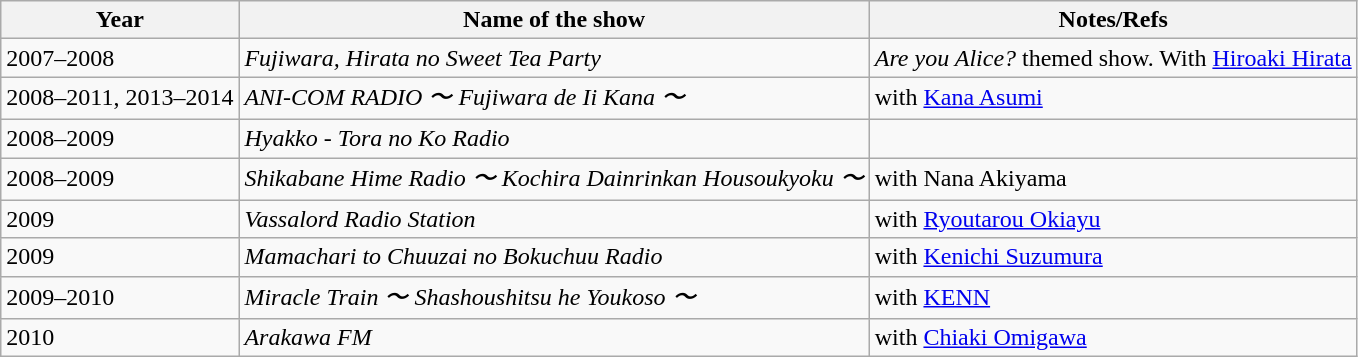<table class="wikitable">
<tr>
<th>Year</th>
<th>Name of the show</th>
<th>Notes/Refs</th>
</tr>
<tr>
<td>2007–2008</td>
<td><em>Fujiwara, Hirata no Sweet Tea Party</em></td>
<td><em>Are you Alice?</em> themed show. With <a href='#'>Hiroaki Hirata</a></td>
</tr>
<tr>
<td>2008–2011, 2013–2014</td>
<td><em>ANI-COM RADIO 〜 Fujiwara de Ii Kana 〜</em></td>
<td>with <a href='#'>Kana Asumi</a></td>
</tr>
<tr>
<td>2008–2009</td>
<td><em>Hyakko - Tora no Ko Radio</em></td>
<td></td>
</tr>
<tr>
<td>2008–2009</td>
<td><em>Shikabane Hime Radio 〜 Kochira Dainrinkan Housoukyoku 〜</em></td>
<td>with Nana Akiyama</td>
</tr>
<tr>
<td>2009</td>
<td><em>Vassalord Radio Station</em></td>
<td>with <a href='#'>Ryoutarou Okiayu</a></td>
</tr>
<tr>
<td>2009</td>
<td><em>Mamachari to Chuuzai no Bokuchuu Radio</em></td>
<td>with <a href='#'>Kenichi Suzumura</a></td>
</tr>
<tr>
<td>2009–2010</td>
<td><em>Miracle Train 〜 Shashoushitsu he Youkoso 〜</em></td>
<td>with <a href='#'>KENN</a></td>
</tr>
<tr>
<td>2010</td>
<td><em>Arakawa FM</em></td>
<td>with <a href='#'>Chiaki Omigawa</a></td>
</tr>
</table>
